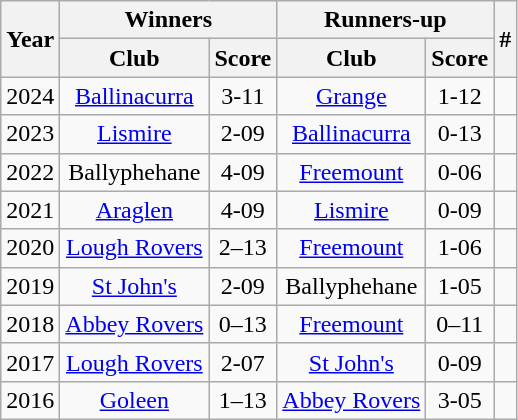<table class="wikitable" style="text-align:center;">
<tr>
<th rowspan="2">Year</th>
<th colspan="2">Winners</th>
<th colspan="2">Runners-up</th>
<th rowspan="2">#</th>
</tr>
<tr>
<th>Club</th>
<th>Score</th>
<th>Club</th>
<th>Score</th>
</tr>
<tr>
<td>2024</td>
<td><a href='#'>Ballinacurra</a></td>
<td>3-11</td>
<td><a href='#'>Grange</a></td>
<td>1-12</td>
<td></td>
</tr>
<tr>
<td>2023</td>
<td><a href='#'>Lismire</a></td>
<td>2-09</td>
<td><a href='#'>Ballinacurra</a></td>
<td>0-13</td>
<td></td>
</tr>
<tr>
<td>2022</td>
<td>Ballyphehane</td>
<td>4-09</td>
<td><a href='#'>Freemount</a></td>
<td>0-06</td>
<td></td>
</tr>
<tr>
<td>2021</td>
<td><a href='#'>Araglen</a></td>
<td>4-09</td>
<td><a href='#'>Lismire</a></td>
<td>0-09</td>
<td></td>
</tr>
<tr>
<td>2020</td>
<td><a href='#'>Lough Rovers</a></td>
<td>2–13</td>
<td><a href='#'>Freemount</a></td>
<td>1-06</td>
<td></td>
</tr>
<tr>
<td>2019</td>
<td><a href='#'>St John's</a></td>
<td>2-09</td>
<td>Ballyphehane</td>
<td>1-05</td>
<td></td>
</tr>
<tr>
<td>2018</td>
<td><a href='#'>Abbey Rovers</a></td>
<td>0–13</td>
<td><a href='#'>Freemount</a></td>
<td>0–11</td>
<td></td>
</tr>
<tr>
<td>2017</td>
<td><a href='#'>Lough Rovers</a></td>
<td>2-07</td>
<td><a href='#'>St John's</a></td>
<td>0-09</td>
<td></td>
</tr>
<tr>
<td>2016</td>
<td><a href='#'>Goleen</a></td>
<td>1–13</td>
<td><a href='#'>Abbey Rovers</a></td>
<td>3-05</td>
<td></td>
</tr>
</table>
